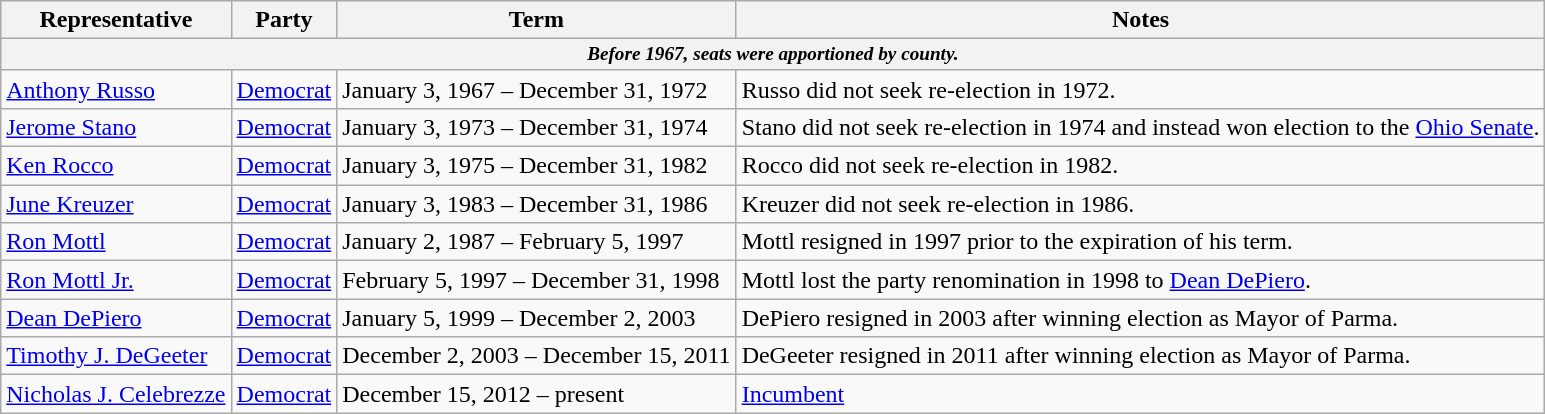<table class=wikitable>
<tr valign=bottom>
<th>Representative</th>
<th>Party</th>
<th>Term</th>
<th>Notes</th>
</tr>
<tr>
<th colspan=5 style="font-size: 80%;"><em>Before 1967, seats were apportioned by county.</em></th>
</tr>
<tr>
<td><a href='#'>Anthony Russo</a></td>
<td><a href='#'>Democrat</a></td>
<td>January 3, 1967 – December 31, 1972</td>
<td>Russo did not seek re-election in 1972.</td>
</tr>
<tr>
<td><a href='#'>Jerome Stano</a></td>
<td><a href='#'>Democrat</a></td>
<td>January 3, 1973 – December 31, 1974</td>
<td>Stano did not seek re-election in 1974 and instead won election to the <a href='#'>Ohio Senate</a>.</td>
</tr>
<tr>
<td><a href='#'>Ken Rocco</a></td>
<td><a href='#'>Democrat</a></td>
<td>January 3, 1975 – December 31, 1982</td>
<td>Rocco did not seek re-election in 1982.</td>
</tr>
<tr>
<td><a href='#'>June Kreuzer</a></td>
<td><a href='#'>Democrat</a></td>
<td>January 3, 1983 – December 31, 1986</td>
<td>Kreuzer did not seek re-election in 1986.</td>
</tr>
<tr>
<td><a href='#'>Ron Mottl</a></td>
<td><a href='#'>Democrat</a></td>
<td>January 2, 1987 – February 5, 1997</td>
<td>Mottl resigned in 1997 prior to the expiration of his term.</td>
</tr>
<tr>
<td><a href='#'>Ron Mottl Jr.</a></td>
<td><a href='#'>Democrat</a></td>
<td>February 5, 1997 – December 31, 1998</td>
<td>Mottl lost the party renomination in 1998 to <a href='#'>Dean DePiero</a>.</td>
</tr>
<tr>
<td><a href='#'>Dean DePiero</a></td>
<td><a href='#'>Democrat</a></td>
<td>January 5, 1999 – December 2, 2003</td>
<td>DePiero resigned in 2003 after winning election as Mayor of Parma.</td>
</tr>
<tr>
<td><a href='#'>Timothy J. DeGeeter</a></td>
<td><a href='#'>Democrat</a></td>
<td>December 2, 2003 – December 15, 2011</td>
<td>DeGeeter resigned in 2011 after winning election as Mayor of Parma.</td>
</tr>
<tr>
<td><a href='#'>Nicholas J. Celebrezze</a></td>
<td><a href='#'>Democrat</a></td>
<td>December 15, 2012 – present</td>
<td><a href='#'>Incumbent</a></td>
</tr>
</table>
